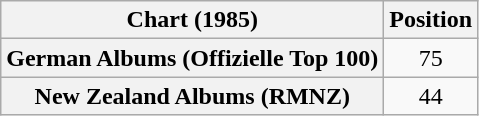<table class="wikitable sortable plainrowheaders" style="text-align:center">
<tr>
<th scope="col">Chart (1985)</th>
<th scope="col">Position</th>
</tr>
<tr>
<th scope="row">German Albums (Offizielle Top 100)</th>
<td>75</td>
</tr>
<tr>
<th scope="row">New Zealand Albums (RMNZ)</th>
<td>44</td>
</tr>
</table>
